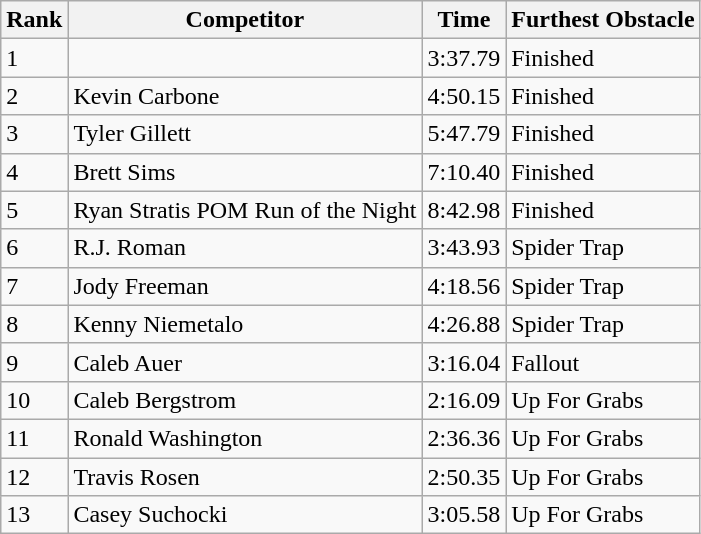<table class="wikitable sortable mw-collapsible">
<tr>
<th>Rank</th>
<th>Competitor</th>
<th>Time</th>
<th>Furthest Obstacle</th>
</tr>
<tr>
<td>1</td>
<td><u></u></td>
<td>3:37.79</td>
<td>Finished</td>
</tr>
<tr>
<td>2</td>
<td>Kevin Carbone</td>
<td>4:50.15</td>
<td>Finished</td>
</tr>
<tr>
<td>3</td>
<td>Tyler Gillett</td>
<td>5:47.79</td>
<td>Finished</td>
</tr>
<tr>
<td>4</td>
<td>Brett Sims</td>
<td>7:10.40</td>
<td>Finished</td>
</tr>
<tr>
<td>5</td>
<td>Ryan Stratis POM Run of the Night</td>
<td>8:42.98</td>
<td>Finished</td>
</tr>
<tr>
<td>6</td>
<td>R.J. Roman</td>
<td>3:43.93</td>
<td>Spider Trap</td>
</tr>
<tr>
<td>7</td>
<td>Jody Freeman</td>
<td>4:18.56</td>
<td>Spider Trap</td>
</tr>
<tr>
<td>8</td>
<td>Kenny Niemetalo</td>
<td>4:26.88</td>
<td>Spider Trap</td>
</tr>
<tr>
<td>9</td>
<td>Caleb Auer</td>
<td>3:16.04</td>
<td>Fallout</td>
</tr>
<tr>
<td>10</td>
<td>Caleb Bergstrom</td>
<td>2:16.09</td>
<td>Up For Grabs</td>
</tr>
<tr>
<td>11</td>
<td>Ronald Washington</td>
<td>2:36.36</td>
<td>Up For Grabs</td>
</tr>
<tr>
<td>12</td>
<td>Travis Rosen</td>
<td>2:50.35</td>
<td>Up For Grabs</td>
</tr>
<tr>
<td>13</td>
<td>Casey Suchocki</td>
<td>3:05.58</td>
<td>Up For Grabs</td>
</tr>
</table>
